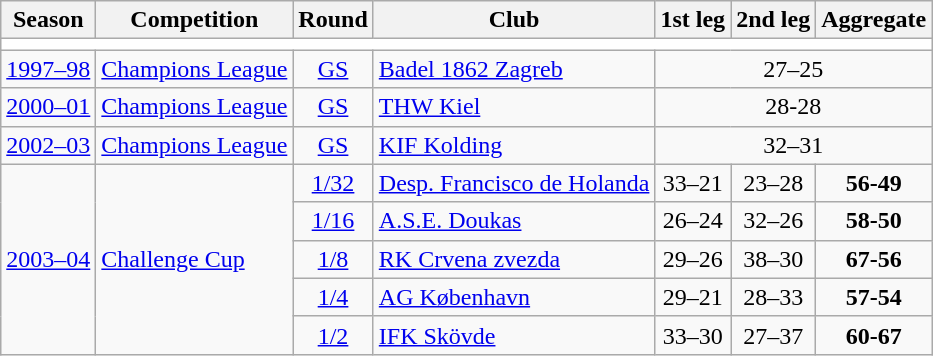<table class="wikitable">
<tr>
<th>Season</th>
<th>Competition</th>
<th>Round</th>
<th>Club</th>
<th>1st leg</th>
<th>2nd leg</th>
<th>Aggregate</th>
</tr>
<tr>
<td colspan="7" bgcolor=white></td>
</tr>
<tr>
<td><a href='#'>1997–98</a></td>
<td><a href='#'>Champions League</a></td>
<td style="text-align:center;"><a href='#'>GS</a></td>
<td> <a href='#'>Badel 1862 Zagreb</a></td>
<td colspan="3" style="text-align:center;">27–25</td>
</tr>
<tr>
<td><a href='#'>2000–01</a></td>
<td><a href='#'>Champions League</a></td>
<td style="text-align:center;"><a href='#'>GS</a></td>
<td> <a href='#'>THW Kiel</a></td>
<td colspan="3" style="text-align:center;">28-28</td>
</tr>
<tr>
<td><a href='#'>2002–03</a></td>
<td><a href='#'>Champions League</a></td>
<td style="text-align:center;"><a href='#'>GS</a></td>
<td> <a href='#'>KIF Kolding</a></td>
<td colspan="3" style="text-align:center;">32–31</td>
</tr>
<tr>
<td rowspan="5"><a href='#'>2003–04</a></td>
<td rowspan="5"><a href='#'>Challenge Cup</a></td>
<td style="text-align:center;"><a href='#'>1/32</a></td>
<td> <a href='#'>Desp. Francisco de Holanda</a></td>
<td style="text-align:center;">33–21</td>
<td style="text-align:center;">23–28</td>
<td style="text-align:center;"><strong>56-49</strong></td>
</tr>
<tr>
<td style="text-align:center;"><a href='#'>1/16</a></td>
<td> <a href='#'>A.S.E. Doukas</a></td>
<td style="text-align:center;">26–24</td>
<td style="text-align:center;">32–26</td>
<td style="text-align:center;"><strong>58-50</strong></td>
</tr>
<tr>
<td style="text-align:center;"><a href='#'>1/8</a></td>
<td> <a href='#'>RK Crvena zvezda</a></td>
<td style="text-align:center;">29–26</td>
<td style="text-align:center;">38–30</td>
<td style="text-align:center;"><strong>67-56</strong></td>
</tr>
<tr>
<td style="text-align:center;"><a href='#'>1/4</a></td>
<td> <a href='#'>AG København</a></td>
<td style="text-align:center;">29–21</td>
<td style="text-align:center;">28–33</td>
<td style="text-align:center;"><strong>57-54</strong></td>
</tr>
<tr>
<td style="text-align:center;"><a href='#'>1/2</a></td>
<td> <a href='#'>IFK Skövde</a></td>
<td style="text-align:center;">33–30</td>
<td style="text-align:center;">27–37</td>
<td style="text-align:center;"><strong>60-67</strong></td>
</tr>
</table>
